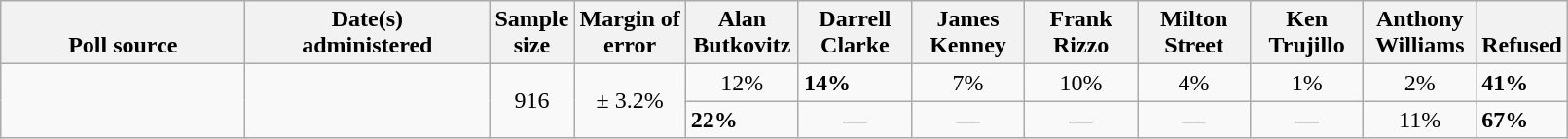<table class="wikitable">
<tr valign= bottom>
<th style="width:160px;">Poll source</th>
<th style="width:160px;">Date(s)<br>administered</th>
<th class=small>Sample<br>size</th>
<th class=small>Margin of<br>error</th>
<th style="width:70px;">Alan<br>Butkovitz</th>
<th style="width:70px;">Darrell<br>Clarke</th>
<th style="width:70px;">James<br>Kenney</th>
<th style="width:70px;">Frank<br>Rizzo</th>
<th style="width:70px;">Milton<br>Street</th>
<th style="width:70px;">Ken<br>Trujillo</th>
<th style="width:70px;">Anthony<br>Williams</th>
<th style="width:40px;">Refused</th>
</tr>
<tr>
<td rowspan=2></td>
<td style="text-align:center;" rowspan="2"></td>
<td style="text-align:center;" rowspan="2">916</td>
<td style="text-align:center;" rowspan="2">± 3.2%</td>
<td align=center>12%</td>
<td><strong>14%</strong></td>
<td align=center>7%</td>
<td align=center>10%</td>
<td align=center>4%</td>
<td align=center>1%</td>
<td align=center>2%</td>
<td><strong>41%</strong></td>
</tr>
<tr>
<td><strong>22%</strong></td>
<td align=center>—</td>
<td align=center>—</td>
<td align=center>—</td>
<td align=center>—</td>
<td align=center>—</td>
<td align=center>11%</td>
<td><strong>67%</strong></td>
</tr>
</table>
